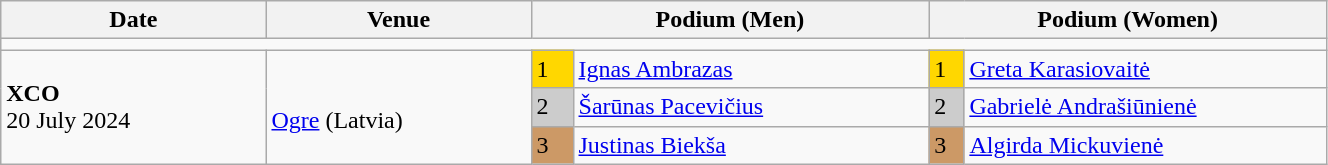<table class="wikitable" width=70%>
<tr>
<th>Date</th>
<th width=20%>Venue</th>
<th colspan=2 width=30%>Podium (Men)</th>
<th colspan=2 width=30%>Podium (Women)</th>
</tr>
<tr>
<td colspan=6></td>
</tr>
<tr>
<td rowspan=3><strong>XCO</strong> <br> 20 July 2024</td>
<td rowspan=3><br><a href='#'>Ogre</a> (Latvia)</td>
<td bgcolor=FFD700>1</td>
<td><a href='#'>Ignas Ambrazas</a></td>
<td bgcolor=FFD700>1</td>
<td><a href='#'>Greta Karasiovaitė</a></td>
</tr>
<tr>
<td bgcolor=CCCCCC>2</td>
<td><a href='#'>Šarūnas Pacevičius</a></td>
<td bgcolor=CCCCCC>2</td>
<td><a href='#'>Gabrielė Andrašiūnienė</a></td>
</tr>
<tr>
<td bgcolor=CC9966>3</td>
<td><a href='#'>Justinas Biekša</a></td>
<td bgcolor=CC9966>3</td>
<td><a href='#'>Algirda Mickuvienė</a></td>
</tr>
</table>
